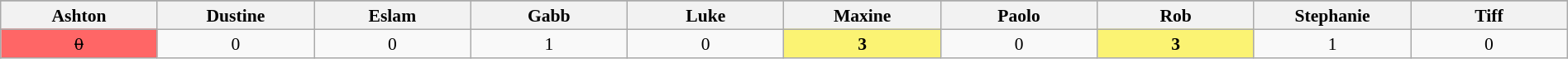<table class="wikitable" style="width:100%; text-align:center; font-size:90%; line-height:16px;">
<tr>
</tr>
<tr>
<th width="10%">Ashton</th>
<th width="10%">Dustine</th>
<th width="10%">Eslam</th>
<th width="10%">Gabb</th>
<th width="10%">Luke</th>
<th width="10%">Maxine</th>
<th width="10%">Paolo</th>
<th width="10%">Rob</th>
<th width="10%">Stephanie</th>
<th width="10%">Tiff</th>
</tr>
<tr>
<td style="background:#FF6666;"><s>0</s></td>
<td>0</td>
<td>0</td>
<td>1</td>
<td>0</td>
<td style="background:#FBF373;"><strong>3</strong></td>
<td>0</td>
<td style="background:#FBF373;"><strong>3</strong></td>
<td>1</td>
<td>0</td>
</tr>
</table>
